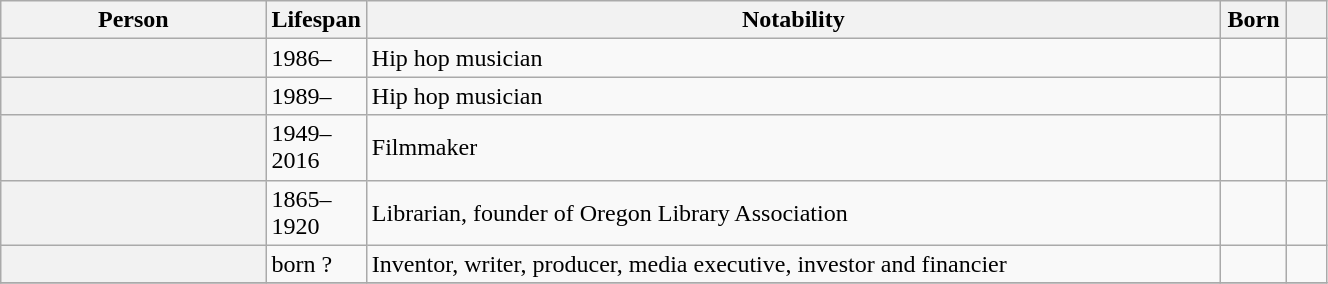<table class="wikitable plainrowheaders sortable" style="margin-right: 0; width:70%;">
<tr>
<th scope="col" width="20%">Person</th>
<th scope="col" width="6%">Lifespan</th>
<th scope="col">Notability</th>
<th scope="col" width="5%">Born</th>
<th scope="col" class="unsortable" width="3%"></th>
</tr>
<tr>
<th scope="row"></th>
<td>1986–</td>
<td>Hip hop musician</td>
<td></td>
<td style="text-align:center;"></td>
</tr>
<tr>
<th scope="row"></th>
<td>1989–</td>
<td>Hip hop musician</td>
<td></td>
<td style="text-align:center;"></td>
</tr>
<tr>
<th scope="row"></th>
<td>1949–2016</td>
<td>Filmmaker</td>
<td></td>
<td style="text-align:center;"></td>
</tr>
<tr>
<th scope="row"></th>
<td>1865–1920</td>
<td>Librarian, founder of Oregon Library Association</td>
<td></td>
<td style="text-align:center;"></td>
</tr>
<tr>
<th scope="row"></th>
<td>born ?</td>
<td>Inventor, writer, producer, media executive, investor and financier</td>
<td></td>
<td style="text-align:center;"></td>
</tr>
<tr>
</tr>
</table>
